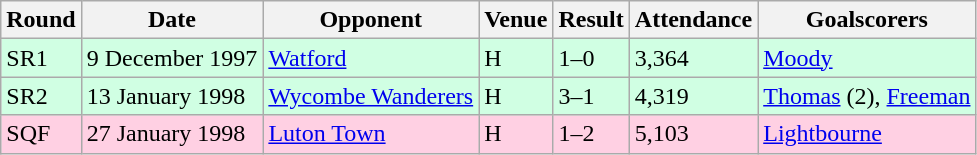<table class="wikitable">
<tr>
<th>Round</th>
<th>Date</th>
<th>Opponent</th>
<th>Venue</th>
<th>Result</th>
<th>Attendance</th>
<th>Goalscorers</th>
</tr>
<tr style="background-color: #d0ffe3;">
<td>SR1</td>
<td>9 December 1997</td>
<td><a href='#'>Watford</a></td>
<td>H</td>
<td>1–0</td>
<td>3,364</td>
<td><a href='#'>Moody</a></td>
</tr>
<tr style="background-color: #d0ffe3;">
<td>SR2</td>
<td>13 January 1998</td>
<td><a href='#'>Wycombe Wanderers</a></td>
<td>H</td>
<td>3–1</td>
<td>4,319</td>
<td><a href='#'>Thomas</a> (2), <a href='#'>Freeman</a></td>
</tr>
<tr style="background-color: #ffd0e3;">
<td>SQF</td>
<td>27 January 1998</td>
<td><a href='#'>Luton Town</a></td>
<td>H</td>
<td>1–2</td>
<td>5,103</td>
<td><a href='#'>Lightbourne</a></td>
</tr>
</table>
